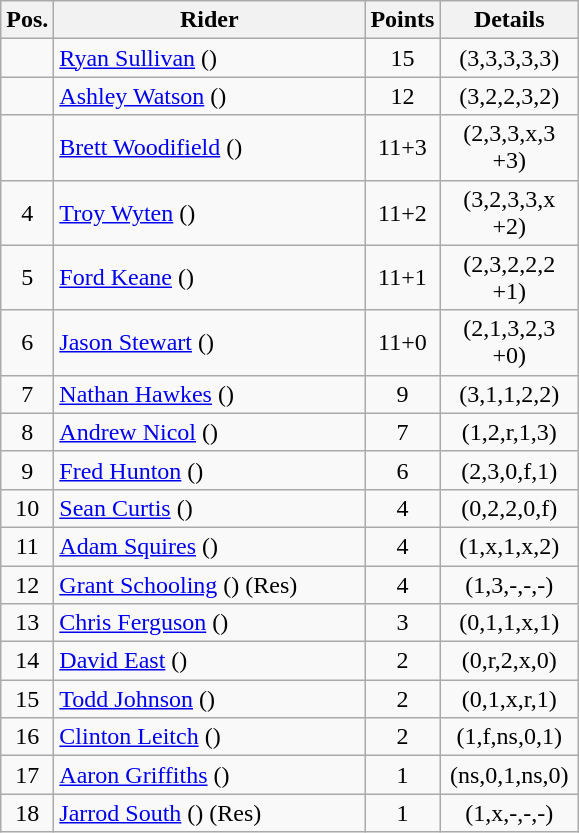<table class=wikitable>
<tr>
<th width=25px>Pos.</th>
<th width=200px>Rider</th>
<th width=40px>Points</th>
<th width=85px>Details</th>
</tr>
<tr align=center >
<td></td>
<td align=left><a href='#'>Ryan Sullivan</a> ()</td>
<td>15</td>
<td>(3,3,3,3,3)</td>
</tr>
<tr align=center >
<td></td>
<td align=left><a href='#'>Ashley Watson</a> ()</td>
<td>12</td>
<td>(3,2,2,3,2)</td>
</tr>
<tr align=center >
<td></td>
<td align=left><a href='#'>Brett Woodifield</a> ()</td>
<td>11+3</td>
<td>(2,3,3,x,3 +3)</td>
</tr>
<tr align=center>
<td>4</td>
<td align=left><a href='#'>Troy Wyten</a> ()</td>
<td>11+2</td>
<td>(3,2,3,3,x +2)</td>
</tr>
<tr align=center>
<td>5</td>
<td align=left><a href='#'>Ford Keane</a> ()</td>
<td>11+1</td>
<td>(2,3,2,2,2 +1)</td>
</tr>
<tr align=center>
<td>6</td>
<td align=left><a href='#'>Jason Stewart</a> ()</td>
<td>11+0</td>
<td>(2,1,3,2,3 +0)</td>
</tr>
<tr align=center>
<td>7</td>
<td align=left><a href='#'>Nathan Hawkes</a> ()</td>
<td>9</td>
<td>(3,1,1,2,2)</td>
</tr>
<tr align=center>
<td>8</td>
<td align=left><a href='#'>Andrew Nicol</a> ()</td>
<td>7</td>
<td>(1,2,r,1,3)</td>
</tr>
<tr align=center>
<td>9</td>
<td align=left><a href='#'>Fred Hunton</a> ()</td>
<td>6</td>
<td>(2,3,0,f,1)</td>
</tr>
<tr align=center>
<td>10</td>
<td align=left><a href='#'>Sean Curtis</a> ()</td>
<td>4</td>
<td>(0,2,2,0,f)</td>
</tr>
<tr align=center>
<td>11</td>
<td align=left><a href='#'>Adam Squires</a> ()</td>
<td>4</td>
<td>(1,x,1,x,2)</td>
</tr>
<tr align=center>
<td>12</td>
<td align=left><a href='#'>Grant Schooling</a> () (Res)</td>
<td>4</td>
<td>(1,3,-,-,-)</td>
</tr>
<tr align=center>
<td>13</td>
<td align=left><a href='#'>Chris Ferguson</a> ()</td>
<td>3</td>
<td>(0,1,1,x,1)</td>
</tr>
<tr align=center>
<td>14</td>
<td align=left><a href='#'>David East</a> ()</td>
<td>2</td>
<td>(0,r,2,x,0)</td>
</tr>
<tr align=center>
<td>15</td>
<td align=left><a href='#'>Todd Johnson</a> ()</td>
<td>2</td>
<td>(0,1,x,r,1)</td>
</tr>
<tr align=center>
<td>16</td>
<td align=left><a href='#'>Clinton Leitch</a> ()</td>
<td>2</td>
<td>(1,f,ns,0,1)</td>
</tr>
<tr align=center>
<td>17</td>
<td align=left><a href='#'>Aaron Griffiths</a> ()</td>
<td>1</td>
<td>(ns,0,1,ns,0)</td>
</tr>
<tr align=center>
<td>18</td>
<td align=left><a href='#'>Jarrod South</a> () (Res)</td>
<td>1</td>
<td>(1,x,-,-,-)</td>
</tr>
</table>
